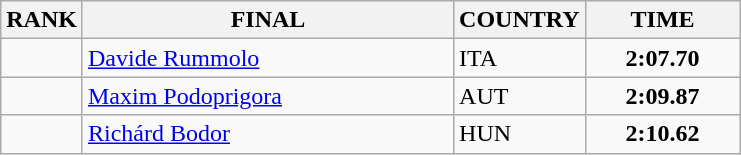<table class="wikitable">
<tr>
<th>RANK</th>
<th align="left" style="width: 15em">FINAL</th>
<th>COUNTRY</th>
<th style="width: 6em">TIME</th>
</tr>
<tr>
<td align="center"></td>
<td><a href='#'>Davide Rummolo</a></td>
<td> ITA</td>
<td align="center"><strong>2:07.70</strong></td>
</tr>
<tr>
<td align="center"></td>
<td><a href='#'>Maxim Podoprigora</a></td>
<td> AUT</td>
<td align="center"><strong>2:09.87</strong></td>
</tr>
<tr>
<td align="center"></td>
<td><a href='#'>Richárd Bodor</a></td>
<td> HUN</td>
<td align="center"><strong>2:10.62</strong></td>
</tr>
</table>
